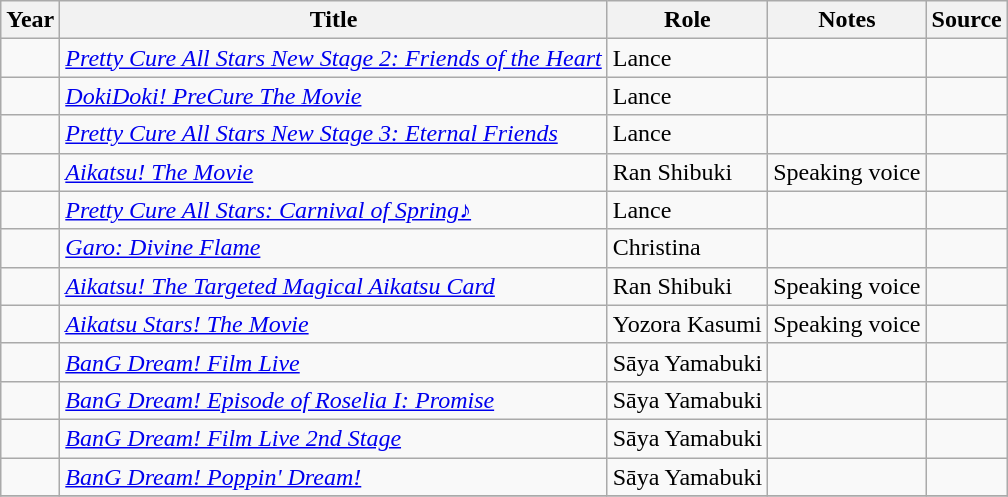<table class="wikitable sortable plainrowheaders">
<tr>
<th>Year</th>
<th>Title</th>
<th>Role</th>
<th class="unsortable">Notes</th>
<th class="unsortable">Source</th>
</tr>
<tr>
<td></td>
<td><em><a href='#'>Pretty Cure All Stars New Stage 2: Friends of the Heart</a></em></td>
<td>Lance</td>
<td></td>
<td></td>
</tr>
<tr>
<td></td>
<td><em><a href='#'>DokiDoki! PreCure The Movie</a></em></td>
<td>Lance</td>
<td></td>
<td></td>
</tr>
<tr>
<td></td>
<td><em><a href='#'>Pretty Cure All Stars New Stage 3: Eternal Friends</a></em></td>
<td>Lance</td>
<td></td>
<td></td>
</tr>
<tr>
<td></td>
<td><em><a href='#'>Aikatsu! The Movie</a></em></td>
<td>Ran Shibuki</td>
<td>Speaking voice</td>
<td></td>
</tr>
<tr>
<td></td>
<td><em><a href='#'>Pretty Cure All Stars: Carnival of Spring♪</a></em></td>
<td>Lance</td>
<td></td>
<td></td>
</tr>
<tr>
<td></td>
<td><em><a href='#'>Garo: Divine Flame</a></em></td>
<td>Christina</td>
<td></td>
<td></td>
</tr>
<tr>
<td></td>
<td><em><a href='#'>Aikatsu! The Targeted Magical Aikatsu Card</a></em></td>
<td>Ran Shibuki</td>
<td>Speaking voice</td>
<td></td>
</tr>
<tr>
<td></td>
<td><em><a href='#'>Aikatsu Stars! The Movie</a></em></td>
<td>Yozora Kasumi</td>
<td>Speaking voice</td>
<td></td>
</tr>
<tr>
<td></td>
<td><em><a href='#'>BanG Dream! Film Live</a></em></td>
<td>Sāya Yamabuki</td>
<td></td>
<td></td>
</tr>
<tr>
<td></td>
<td><em><a href='#'>BanG Dream! Episode of Roselia I: Promise</a></em></td>
<td>Sāya Yamabuki</td>
<td></td>
<td></td>
</tr>
<tr>
<td></td>
<td><em><a href='#'>BanG Dream! Film Live 2nd Stage</a></em></td>
<td>Sāya Yamabuki</td>
<td></td>
<td></td>
</tr>
<tr>
<td></td>
<td><em><a href='#'>BanG Dream! Poppin' Dream!</a></em></td>
<td>Sāya Yamabuki</td>
<td></td>
<td></td>
</tr>
<tr>
</tr>
</table>
